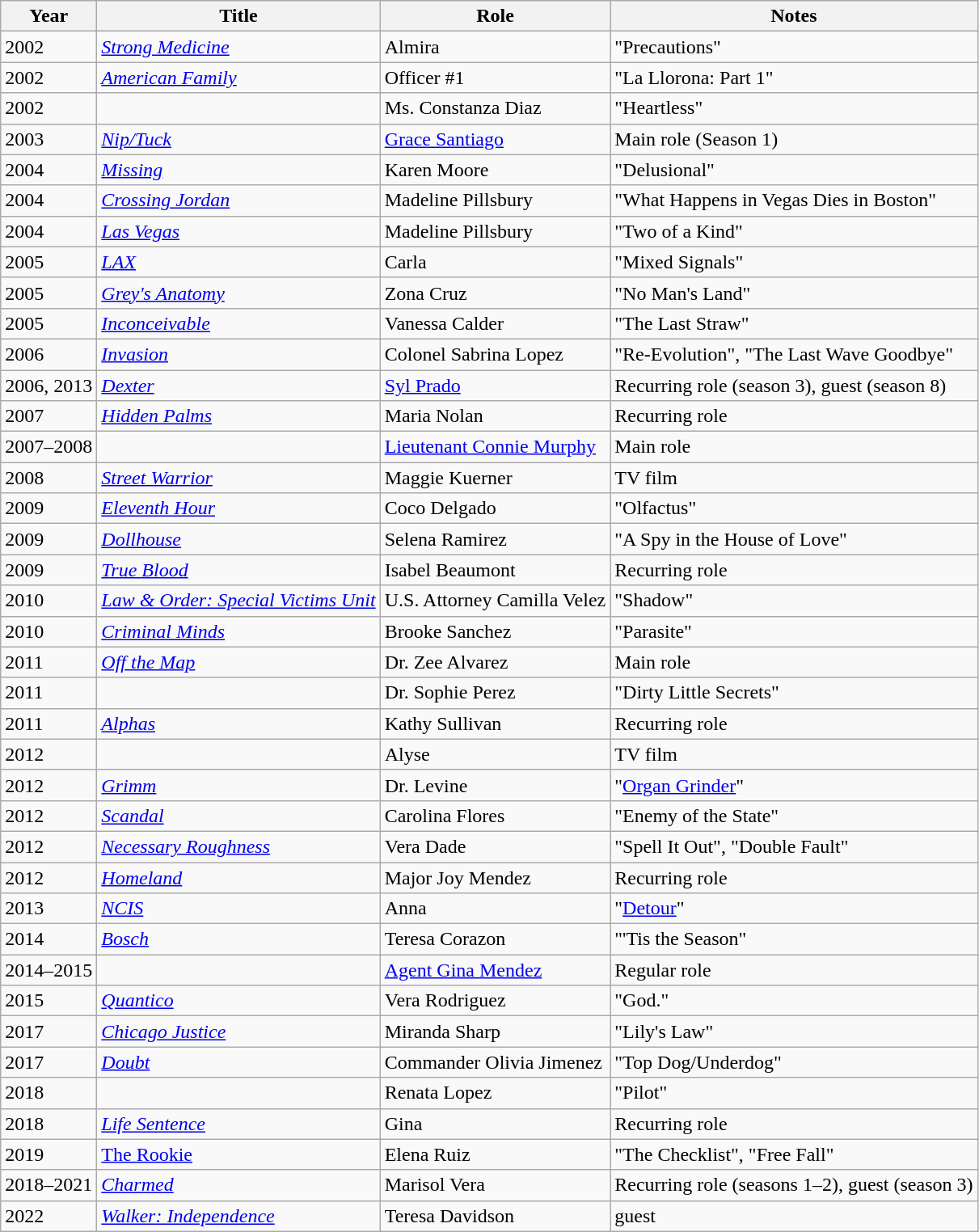<table class="wikitable sortable">
<tr>
<th>Year</th>
<th>Title</th>
<th>Role</th>
<th class="unsortable">Notes</th>
</tr>
<tr>
<td>2002</td>
<td><em><a href='#'>Strong Medicine</a></em></td>
<td>Almira</td>
<td>"Precautions"</td>
</tr>
<tr>
<td>2002</td>
<td><em><a href='#'>American Family</a></em></td>
<td>Officer #1</td>
<td>"La Llorona: Part 1"</td>
</tr>
<tr>
<td>2002</td>
<td><em></em></td>
<td>Ms. Constanza Diaz</td>
<td>"Heartless"</td>
</tr>
<tr>
<td>2003</td>
<td><em><a href='#'>Nip/Tuck</a></em></td>
<td><a href='#'>Grace Santiago</a></td>
<td>Main role (Season 1)</td>
</tr>
<tr>
<td>2004</td>
<td><em><a href='#'>Missing</a></em></td>
<td>Karen Moore</td>
<td>"Delusional"</td>
</tr>
<tr>
<td>2004</td>
<td><em><a href='#'>Crossing Jordan</a></em></td>
<td>Madeline Pillsbury</td>
<td>"What Happens in Vegas Dies in Boston"</td>
</tr>
<tr>
<td>2004</td>
<td><em><a href='#'>Las Vegas</a></em></td>
<td>Madeline Pillsbury</td>
<td>"Two of a Kind"</td>
</tr>
<tr>
<td>2005</td>
<td><em><a href='#'>LAX</a></em></td>
<td>Carla</td>
<td>"Mixed Signals"</td>
</tr>
<tr>
<td>2005</td>
<td><em><a href='#'>Grey's Anatomy</a></em></td>
<td>Zona Cruz</td>
<td>"No Man's Land"</td>
</tr>
<tr>
<td>2005</td>
<td><em><a href='#'>Inconceivable</a></em></td>
<td>Vanessa Calder</td>
<td>"The Last Straw"</td>
</tr>
<tr>
<td>2006</td>
<td><em><a href='#'>Invasion</a></em></td>
<td>Colonel Sabrina Lopez</td>
<td>"Re-Evolution", "The Last Wave Goodbye"</td>
</tr>
<tr>
<td>2006, 2013</td>
<td><em><a href='#'>Dexter</a></em></td>
<td><a href='#'>Syl Prado</a></td>
<td>Recurring role (season 3), guest (season 8)</td>
</tr>
<tr>
<td>2007</td>
<td><em><a href='#'>Hidden Palms</a></em></td>
<td>Maria Nolan</td>
<td>Recurring role</td>
</tr>
<tr>
<td>2007–2008</td>
<td><em></em></td>
<td><a href='#'>Lieutenant Connie Murphy</a></td>
<td>Main role</td>
</tr>
<tr>
<td>2008</td>
<td><em><a href='#'>Street Warrior</a></em></td>
<td>Maggie Kuerner</td>
<td>TV film</td>
</tr>
<tr>
<td>2009</td>
<td><em><a href='#'>Eleventh Hour</a></em></td>
<td>Coco Delgado</td>
<td>"Olfactus"</td>
</tr>
<tr>
<td>2009</td>
<td><em><a href='#'>Dollhouse</a></em></td>
<td>Selena Ramirez</td>
<td>"A Spy in the House of Love"</td>
</tr>
<tr>
<td>2009</td>
<td><em><a href='#'>True Blood</a></em></td>
<td>Isabel Beaumont</td>
<td>Recurring role</td>
</tr>
<tr>
<td>2010</td>
<td><em><a href='#'>Law & Order: Special Victims Unit</a></em></td>
<td>U.S. Attorney Camilla Velez</td>
<td>"Shadow"</td>
</tr>
<tr>
<td>2010</td>
<td><em><a href='#'>Criminal Minds</a></em></td>
<td>Brooke Sanchez</td>
<td>"Parasite"</td>
</tr>
<tr>
<td>2011</td>
<td><em><a href='#'>Off the Map</a></em></td>
<td>Dr. Zee Alvarez</td>
<td>Main role</td>
</tr>
<tr>
<td>2011</td>
<td><em></em></td>
<td>Dr. Sophie Perez</td>
<td>"Dirty Little Secrets"</td>
</tr>
<tr>
<td>2011</td>
<td><em><a href='#'>Alphas</a></em></td>
<td>Kathy Sullivan</td>
<td>Recurring role</td>
</tr>
<tr>
<td>2012</td>
<td><em></em></td>
<td>Alyse</td>
<td>TV film</td>
</tr>
<tr>
<td>2012</td>
<td><em><a href='#'>Grimm</a></em></td>
<td>Dr. Levine</td>
<td>"<a href='#'>Organ Grinder</a>"</td>
</tr>
<tr>
<td>2012</td>
<td><em><a href='#'>Scandal</a></em></td>
<td>Carolina Flores</td>
<td>"Enemy of the State"</td>
</tr>
<tr>
<td>2012</td>
<td><em><a href='#'>Necessary Roughness</a></em></td>
<td>Vera Dade</td>
<td>"Spell It Out", "Double Fault"</td>
</tr>
<tr>
<td>2012</td>
<td><em><a href='#'>Homeland</a></em></td>
<td>Major Joy Mendez</td>
<td>Recurring role</td>
</tr>
<tr>
<td>2013</td>
<td><em><a href='#'>NCIS</a></em></td>
<td>Anna</td>
<td>"<a href='#'>Detour</a>"</td>
</tr>
<tr>
<td>2014</td>
<td><em><a href='#'>Bosch</a></em></td>
<td>Teresa Corazon</td>
<td>"'Tis the Season"</td>
</tr>
<tr>
<td>2014–2015</td>
<td><em></em></td>
<td><a href='#'>Agent Gina Mendez</a></td>
<td>Regular role</td>
</tr>
<tr>
<td>2015</td>
<td><em><a href='#'>Quantico</a></em></td>
<td>Vera Rodriguez</td>
<td>"God."</td>
</tr>
<tr>
<td>2017</td>
<td><em><a href='#'>Chicago Justice</a></em></td>
<td>Miranda Sharp</td>
<td>"Lily's Law"</td>
</tr>
<tr>
<td>2017</td>
<td><em><a href='#'>Doubt</a></em></td>
<td>Commander Olivia Jimenez</td>
<td>"Top Dog/Underdog"</td>
</tr>
<tr>
<td>2018</td>
<td><em></em></td>
<td>Renata Lopez</td>
<td>"Pilot"</td>
</tr>
<tr>
<td>2018</td>
<td><em><a href='#'>Life Sentence</a></em></td>
<td>Gina</td>
<td>Recurring role</td>
</tr>
<tr>
<td>2019</td>
<td><a href='#'>The Rookie</a></td>
<td>Elena Ruiz</td>
<td>"The Checklist", "Free Fall"</td>
</tr>
<tr>
<td>2018–2021</td>
<td><em><a href='#'>Charmed</a></em></td>
<td>Marisol Vera</td>
<td>Recurring role (seasons 1–2), guest (season 3)</td>
</tr>
<tr>
<td>2022</td>
<td><em><a href='#'>Walker: Independence</a></em></td>
<td>Teresa Davidson</td>
<td>guest</td>
</tr>
</table>
